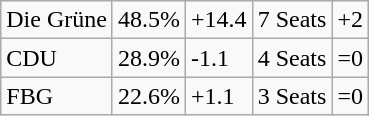<table class="wikitable">
<tr>
<td>Die Grüne</td>
<td>48.5%</td>
<td>+14.4</td>
<td>7 Seats</td>
<td>+2</td>
</tr>
<tr>
<td>CDU</td>
<td>28.9%</td>
<td>-1.1</td>
<td>4 Seats</td>
<td>=0</td>
</tr>
<tr>
<td>FBG</td>
<td>22.6%</td>
<td>+1.1</td>
<td>3 Seats</td>
<td>=0</td>
</tr>
</table>
